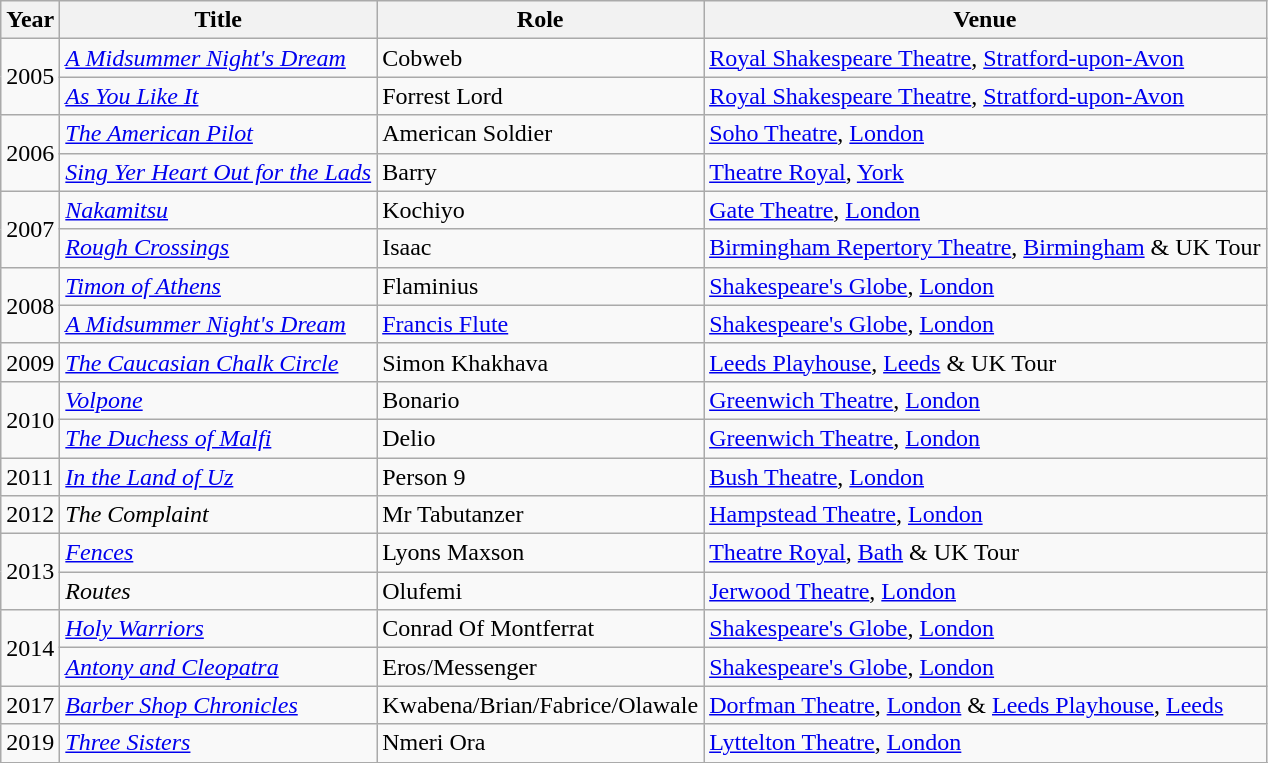<table class="wikitable sortable">
<tr>
<th>Year</th>
<th>Title</th>
<th>Role</th>
<th>Venue</th>
</tr>
<tr>
<td rowspan="2">2005</td>
<td><em><a href='#'>A Midsummer Night's Dream</a></em></td>
<td>Cobweb</td>
<td><a href='#'>Royal Shakespeare Theatre</a>, <a href='#'>Stratford-upon-Avon</a></td>
</tr>
<tr>
<td><em><a href='#'>As You Like It</a></em></td>
<td>Forrest Lord</td>
<td><a href='#'>Royal Shakespeare Theatre</a>, <a href='#'>Stratford-upon-Avon</a></td>
</tr>
<tr>
<td rowspan="2">2006</td>
<td><em><a href='#'>The American Pilot</a></em></td>
<td>American Soldier</td>
<td><a href='#'>Soho Theatre</a>, <a href='#'>London</a></td>
</tr>
<tr>
<td><em><a href='#'>Sing Yer Heart Out for the Lads</a></em></td>
<td>Barry</td>
<td><a href='#'>Theatre Royal</a>, <a href='#'>York</a></td>
</tr>
<tr>
<td rowspan="2">2007</td>
<td><em><a href='#'>Nakamitsu</a></em></td>
<td>Kochiyo</td>
<td><a href='#'>Gate Theatre</a>, <a href='#'>London</a></td>
</tr>
<tr>
<td><em><a href='#'>Rough Crossings</a></em></td>
<td>Isaac</td>
<td><a href='#'>Birmingham Repertory Theatre</a>, <a href='#'>Birmingham</a> & UK Tour</td>
</tr>
<tr>
<td rowspan="2">2008</td>
<td><em><a href='#'>Timon of Athens</a></em></td>
<td>Flaminius</td>
<td><a href='#'>Shakespeare's Globe</a>, <a href='#'>London</a></td>
</tr>
<tr>
<td><em><a href='#'>A Midsummer Night's Dream</a></em></td>
<td><a href='#'>Francis Flute</a></td>
<td><a href='#'>Shakespeare's Globe</a>, <a href='#'>London</a></td>
</tr>
<tr>
<td>2009</td>
<td><em><a href='#'>The Caucasian Chalk Circle</a></em></td>
<td>Simon Khakhava</td>
<td><a href='#'>Leeds Playhouse</a>, <a href='#'>Leeds</a> & UK Tour</td>
</tr>
<tr>
<td rowspan="2">2010</td>
<td><em><a href='#'>Volpone</a></em></td>
<td>Bonario</td>
<td><a href='#'>Greenwich Theatre</a>, <a href='#'>London</a></td>
</tr>
<tr>
<td><em><a href='#'>The Duchess of Malfi</a></em></td>
<td>Delio</td>
<td><a href='#'>Greenwich Theatre</a>, <a href='#'>London</a></td>
</tr>
<tr>
<td>2011</td>
<td><em><a href='#'>In the Land of Uz</a></em></td>
<td>Person 9</td>
<td><a href='#'>Bush Theatre</a>, <a href='#'>London</a></td>
</tr>
<tr>
<td>2012</td>
<td><em>The Complaint</em></td>
<td>Mr Tabutanzer</td>
<td><a href='#'>Hampstead Theatre</a>, <a href='#'>London</a></td>
</tr>
<tr>
<td rowspan="2">2013</td>
<td><em><a href='#'>Fences</a></em></td>
<td>Lyons Maxson</td>
<td><a href='#'>Theatre Royal</a>, <a href='#'>Bath</a> & UK Tour</td>
</tr>
<tr>
<td><em>Routes</em></td>
<td>Olufemi</td>
<td><a href='#'>Jerwood Theatre</a>, <a href='#'>London</a></td>
</tr>
<tr>
<td rowspan="2">2014</td>
<td><em><a href='#'>Holy Warriors</a></em></td>
<td>Conrad Of Montferrat</td>
<td><a href='#'>Shakespeare's Globe</a>, <a href='#'>London</a></td>
</tr>
<tr>
<td><em><a href='#'>Antony and Cleopatra</a></em></td>
<td>Eros/Messenger</td>
<td><a href='#'>Shakespeare's Globe</a>, <a href='#'>London</a></td>
</tr>
<tr>
<td>2017</td>
<td><em><a href='#'>Barber Shop Chronicles</a></em></td>
<td>Kwabena/Brian/Fabrice/Olawale</td>
<td><a href='#'>Dorfman Theatre</a>, <a href='#'>London</a> & <a href='#'>Leeds Playhouse</a>, <a href='#'>Leeds</a></td>
</tr>
<tr>
<td>2019</td>
<td><em><a href='#'>Three Sisters</a></em></td>
<td>Nmeri Ora</td>
<td><a href='#'>Lyttelton Theatre</a>, <a href='#'>London</a></td>
</tr>
<tr>
</tr>
</table>
